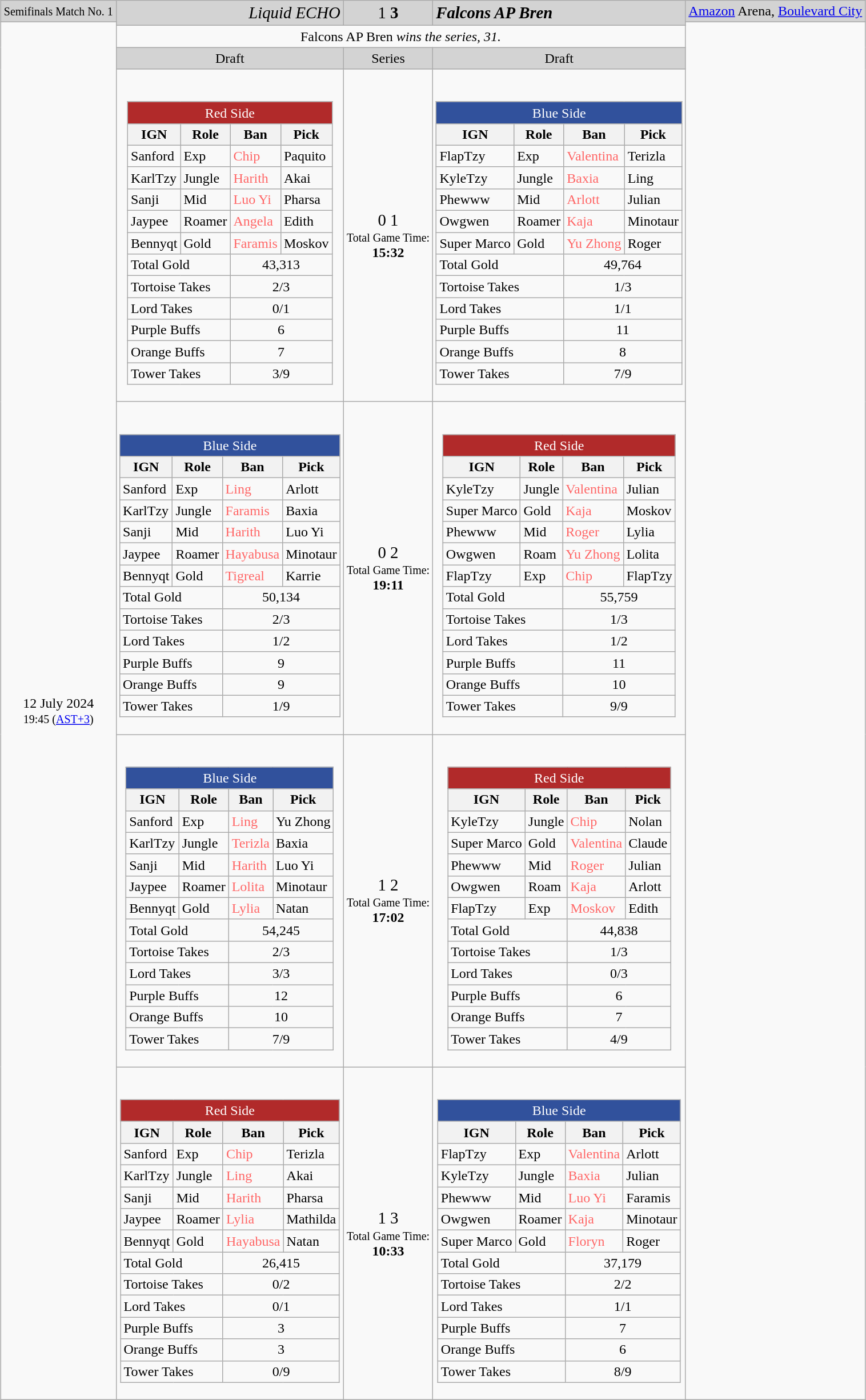<table class="wikitable mw-collapsible mw-collapsed" style="margin-left:auto; margin-right:auto;">
<tr>
<td style="background:#D3D3D3;"><small>Semifinals Match No. 1</small></td>
<td rowspan="2" style="text-align:right; background:#D3D3D3;" "><big> <em>Liquid ECHO</em></big></td>
<td rowspan="2" style="text-align:center;background:#D3D3D3;" "><big>1  <strong>3</strong></big></td>
<td rowspan="2" style="background:#D3D3D3;"><big><strong> <em>Falcons AP Bren<strong><em></big></td>
<td style="background:#D3D3D3;"><a href='#'>Amazon</a> Arena, <a href='#'>Boulevard City</a></td>
</tr>
<tr>
<td rowspan="7" style="text-align:center;">12 July 2024 <br> <small>19:45 (<a href='#'>AST+3</a>)</small></td>
<td rowspan="7"></td>
</tr>
<tr>
<td colspan="3" style="text-align:center;"></em>Falcons AP Bren<em> wins the series, 31.</td>
</tr>
<tr>
<td style="text-align:center; background:#D3D3D3;"></strong>Draft<strong></td>
<td style="text-align:center; background:#D3D3D3;"></strong>Series<strong></td>
<td style="text-align:center; background:#D3D3D3;"></strong>Draft<strong></td>
</tr>
<tr>
<td><br><table class="wikitable" style="margin-left:auto; margin-right:auto;">
<tr>
<td colspan="4" style="text-align:center; color:#FFFFFF;" bgcolor="#B12A2A"></strong>Red Side<strong></td>
</tr>
<tr>
<th>IGN</th>
<th>Role</th>
<th>Ban</th>
<th>Pick</th>
</tr>
<tr>
<td>Sanford</td>
<td>Exp</td>
<td style="color:#FF6666;"></em>Chip<em></td>
<td></em></strong>Paquito<strong><em></td>
</tr>
<tr>
<td>KarlTzy</td>
<td>Jungle</td>
<td style="color:#FF6666;"></em>Harith<em></td>
<td></em></strong>Akai<strong><em></td>
</tr>
<tr>
<td>Sanji</td>
<td>Mid</td>
<td style="color:#FF6666;"></em>Luo Yi<em></td>
<td></em></strong>Pharsa<strong><em></td>
</tr>
<tr>
<td>Jaypee</td>
<td>Roamer</td>
<td style="color:#FF6666;"></em>Angela<em></td>
<td></em></strong>Edith<strong><em></td>
</tr>
<tr>
<td>Bennyqt</td>
<td>Gold</td>
<td style="color:#FF6666;"></em>Faramis<em></td>
<td></em></strong>Moskov<strong><em></td>
</tr>
<tr>
<td colspan="2"></strong>Total Gold<strong></td>
<td colspan="2" style="text-align:center;">43,313</td>
</tr>
<tr>
<td colspan="2"></strong>Tortoise Takes<strong></td>
<td colspan="2" style="text-align:center;"></strong>2/3<strong><br></strong><small></small><strong></td>
</tr>
<tr>
<td colspan="2"></strong>Lord Takes<strong></td>
<td colspan="2" style="text-align:center;">0/1<br><small></small></td>
</tr>
<tr>
<td colspan="2"></strong>Purple Buffs<strong></td>
<td colspan="2" style="text-align:center;">6</td>
</tr>
<tr>
<td colspan="2"></strong>Orange Buffs<strong></td>
<td colspan="2" style="text-align:center;">7</td>
</tr>
<tr>
<td colspan="2"></strong>Tower Takes<strong></td>
<td colspan="2" style="text-align:center;">3/9<br><small></small></td>
</tr>
</table>
</td>
<td style="text-align:center;"><big></strong>0  1<strong></big><br><small></strong>Total Game Time:<strong></small><br></em>15:32<em></td>
<td><br><table class="wikitable" style="margin-left:auto; margin-right:auto;">
<tr>
<td colspan="4" style="text-align:center; color:#FFFFFF;" bgcolor="#31519C"></strong>Blue Side<strong></td>
</tr>
<tr>
<th>IGN</th>
<th>Role</th>
<th>Ban</th>
<th>Pick</th>
</tr>
<tr>
<td>FlapTzy</td>
<td>Exp</td>
<td style="color:#FF6666;"></em>Valentina<em></td>
<td></em></strong>Terizla<strong><em></td>
</tr>
<tr>
<td>KyleTzy</td>
<td>Jungle</td>
<td style="color:#FF6666;"></em>Baxia<em></td>
<td></em></strong>Ling<strong><em></td>
</tr>
<tr>
<td>Phewww</td>
<td>Mid</td>
<td style="color:#FF6666;"></em>Arlott<em></td>
<td></em></strong>Julian<strong><em></td>
</tr>
<tr>
<td>Owgwen</td>
<td>Roamer</td>
<td style="color:#FF6666;"></em>Kaja<em></td>
<td></em></strong>Minotaur<strong><em></td>
</tr>
<tr>
<td>Super Marco</td>
<td>Gold</td>
<td style="color:#FF6666;"></em>Yu Zhong<em></td>
<td></em></strong>Roger<strong><em></td>
</tr>
<tr>
<td colspan="2"></strong>Total Gold<strong></td>
<td colspan="2" style="text-align:center;"></strong>49,764<strong></td>
</tr>
<tr>
<td colspan="2"></strong>Tortoise Takes<strong></td>
<td colspan="2" style="text-align:center;">1/3<br><small></small></td>
</tr>
<tr>
<td colspan="2"></strong>Lord Takes<strong></td>
<td colspan="2" style="text-align:center;">1/1<br><small></small></td>
</tr>
<tr>
<td colspan="2"></strong>Purple Buffs<strong></td>
<td colspan="2" style="text-align:center;"></strong>11<strong></td>
</tr>
<tr>
<td colspan="2"></strong>Orange Buffs<strong></td>
<td colspan="2" style="text-align:center;"></strong>8<strong></td>
</tr>
<tr>
<td colspan="2"></strong>Tower Takes<strong></td>
<td colspan="2" style="text-align:center;"></strong>7/9<strong><br><small></strong><strong></small></td>
</tr>
</table>
</td>
</tr>
<tr>
<td><br><table class="wikitable" style="margin-left:auto; margin-right:auto;">
<tr>
<td colspan="4" style="text-align:center; color:#FFFFFF;" bgcolor="#31519C"></strong>Blue Side<strong></td>
</tr>
<tr>
<th>IGN</th>
<th>Role</th>
<th>Ban</th>
<th>Pick</th>
</tr>
<tr>
<td>Sanford</td>
<td>Exp</td>
<td style="color:#FF6666;"></em>Ling<em></td>
<td></em></strong>Arlott<strong><em></td>
</tr>
<tr>
<td>KarlTzy</td>
<td>Jungle</td>
<td style="color:#FF6666;"></em>Faramis<em></td>
<td></em></strong>Baxia<strong><em></td>
</tr>
<tr>
<td>Sanji</td>
<td>Mid</td>
<td style="color:#FF6666;"></em>Harith<em></td>
<td></em></strong>Luo Yi<strong><em></td>
</tr>
<tr>
<td>Jaypee</td>
<td>Roamer</td>
<td style="color:#FF6666;"></em>Hayabusa<em></td>
<td></em></strong>Minotaur<strong><em></td>
</tr>
<tr>
<td>Bennyqt</td>
<td>Gold</td>
<td style="color:#FF6666;"></em>Tigreal<em></td>
<td></em></strong>Karrie<strong><em></td>
</tr>
<tr>
<td colspan="2"></strong>Total Gold<strong></td>
<td colspan="2" style="text-align:center;">50,134</td>
</tr>
<tr>
<td colspan="2"></strong>Tortoise Takes<strong></td>
<td colspan="2" style="text-align:center;"></strong>2/3<strong><br></strong><small></small><strong></td>
</tr>
<tr>
<td colspan="2"></strong>Lord Takes<strong></td>
<td colspan="2" style="text-align:center;">1/2<br><small></small></td>
</tr>
<tr>
<td colspan="2"></strong>Purple Buffs<strong></td>
<td colspan="2" style="text-align:center;">9</td>
</tr>
<tr>
<td colspan="2"></strong>Orange Buffs<strong></td>
<td colspan="2" style="text-align:center;">9</td>
</tr>
<tr>
<td colspan="2"></strong>Tower Takes<strong></td>
<td colspan="2" style="text-align:center;">1/9<br><small></small></td>
</tr>
</table>
</td>
<td style="text-align:center;"><big></strong>0  2<strong></big><br><small></strong>Total Game Time:<strong></small><br></em>19:11<em></td>
<td><br><table class="wikitable" style="margin-left:auto; margin-right:auto;">
<tr>
<td colspan="4" style="text-align:center; color:#FFFFFF;" bgcolor="#B12A2A"></strong>Red Side<strong></td>
</tr>
<tr>
<th>IGN</th>
<th>Role</th>
<th>Ban</th>
<th>Pick</th>
</tr>
<tr>
<td>KyleTzy</td>
<td>Jungle</td>
<td style="color:#FF6666;"></em>Valentina<em></td>
<td></em></strong>Julian<strong><em></td>
</tr>
<tr>
<td>Super Marco</td>
<td>Gold</td>
<td style="color:#FF6666;"></em>Kaja<em></td>
<td></em></strong>Moskov<strong><em></td>
</tr>
<tr>
<td>Phewww</td>
<td>Mid</td>
<td style="color:#FF6666;"></em>Roger<em></td>
<td></em></strong>Lylia<strong><em></td>
</tr>
<tr>
<td>Owgwen</td>
<td>Roam</td>
<td style="color:#FF6666;"></em>Yu Zhong<em></td>
<td></em></strong>Lolita<strong><em></td>
</tr>
<tr>
<td>FlapTzy</td>
<td>Exp</td>
<td style="color:#FF6666;"></em>Chip<em></td>
<td></em></strong>FlapTzy<strong><em></td>
</tr>
<tr>
<td colspan="2"></strong>Total Gold<strong></td>
<td colspan="2" style="text-align:center;"></strong>55,759<strong></td>
</tr>
<tr>
<td colspan="2"></strong>Tortoise Takes<strong></td>
<td colspan="2" style="text-align:center;">1/3<br><small></small></td>
</tr>
<tr>
<td colspan="2"></strong>Lord Takes<strong></td>
<td colspan="2" style="text-align:center;">1/2<br><small></small></td>
</tr>
<tr>
<td colspan="2"></strong>Purple Buffs<strong></td>
<td colspan="2" style="text-align:center;"></strong>11<strong></td>
</tr>
<tr>
<td colspan="2"></strong>Orange Buffs<strong></td>
<td colspan="2" style="text-align:center;"></strong>10<strong></td>
</tr>
<tr>
<td colspan="2"></strong>Tower Takes<strong></td>
<td colspan="2" style="text-align:center;"></strong>9/9<strong><br><small></strong><strong></small></td>
</tr>
</table>
</td>
</tr>
<tr>
<td><br><table class="wikitable" style="margin-left:auto; margin-right:auto;">
<tr>
<td colspan="4" style="text-align:center; color:#FFFFFF;" bgcolor="#31519C"></strong>Blue Side<strong></td>
</tr>
<tr>
<th>IGN</th>
<th>Role</th>
<th>Ban</th>
<th>Pick</th>
</tr>
<tr>
<td>Sanford</td>
<td>Exp</td>
<td style="color:#FF6666;"></em>Ling<em></td>
<td></em></strong>Yu Zhong<strong><em></td>
</tr>
<tr>
<td>KarlTzy</td>
<td>Jungle</td>
<td style="color:#FF6666;"></em>Terizla<em></td>
<td></em></strong>Baxia<strong><em></td>
</tr>
<tr>
<td>Sanji</td>
<td>Mid</td>
<td style="color:#FF6666;"></em>Harith<em></td>
<td></em></strong>Luo Yi<strong><em></td>
</tr>
<tr>
<td>Jaypee</td>
<td>Roamer</td>
<td style="color:#FF6666;"></em>Lolita<em></td>
<td></em></strong>Minotaur<strong><em></td>
</tr>
<tr>
<td>Bennyqt</td>
<td>Gold</td>
<td style="color:#FF6666;"></em>Lylia<em></td>
<td></em></strong>Natan<strong><em></td>
</tr>
<tr>
<td colspan="2"></strong>Total Gold<strong></td>
<td colspan="2" style="text-align:center;"></strong>54,245<strong></td>
</tr>
<tr>
<td colspan="2"></strong>Tortoise Takes<strong></td>
<td colspan="2" style="text-align:center;"></strong>2/3<strong><br></strong><small></small><strong></td>
</tr>
<tr>
<td colspan="2"></strong>Lord Takes<strong></td>
<td colspan="2" style="text-align:center;"></strong>3/3<strong><br></strong><small></small><strong></td>
</tr>
<tr>
<td colspan="2"></strong>Purple Buffs<strong></td>
<td colspan="2" style="text-align:center;"></strong>12<strong></td>
</tr>
<tr>
<td colspan="2"></strong>Orange Buffs<strong></td>
<td colspan="2" style="text-align:center;"></strong>10<strong></td>
</tr>
<tr>
<td colspan="2"></strong>Tower Takes<strong></td>
<td colspan="2" style="text-align:center;"></strong>7/9<strong><br><small></strong><strong></small></td>
</tr>
</table>
</td>
<td style="text-align:center;"><big></strong>1  2<strong></big><br><small></strong>Total Game Time:<strong></small><br></em>17:02<em></td>
<td><br><table class="wikitable" style="margin-left:auto; margin-right:auto;">
<tr>
<td colspan="4" style="text-align:center; color:#FFFFFF;" bgcolor="#B12A2A"></strong>Red Side<strong></td>
</tr>
<tr>
<th>IGN</th>
<th>Role</th>
<th>Ban</th>
<th>Pick</th>
</tr>
<tr>
<td>KyleTzy</td>
<td>Jungle</td>
<td style="color:#FF6666;">Chip</td>
<td></em></strong>Nolan<strong><em></td>
</tr>
<tr>
<td>Super Marco</td>
<td>Gold</td>
<td style="color:#FF6666;">Valentina</td>
<td></em></strong>Claude<strong><em></td>
</tr>
<tr>
<td>Phewww</td>
<td>Mid</td>
<td style="color:#FF6666;">Roger</td>
<td></em></strong>Julian<strong><em></td>
</tr>
<tr>
<td>Owgwen</td>
<td>Roam</td>
<td style="color:#FF6666;"></em>Kaja<em></td>
<td></em></strong>Arlott<strong><em></td>
</tr>
<tr>
<td>FlapTzy</td>
<td>Exp</td>
<td style="color:#FF6666;"></em>Moskov<em></td>
<td></em></strong>Edith<strong><em></td>
</tr>
<tr>
<td colspan="2"></strong>Total Gold<strong></td>
<td colspan="2" style="text-align:center;">44,838</td>
</tr>
<tr>
<td colspan="2"></strong>Tortoise Takes<strong></td>
<td colspan="2" style="text-align:center;">1/3<br><small></small></td>
</tr>
<tr>
<td colspan="2"></strong>Lord Takes<strong></td>
<td colspan="2" style="text-align:center;">0/3<br><small></small></td>
</tr>
<tr>
<td colspan="2"></strong>Purple Buffs<strong></td>
<td colspan="2" style="text-align:center;">6</td>
</tr>
<tr>
<td colspan="2"></strong>Orange Buffs<strong></td>
<td colspan="2" style="text-align:center;">7</td>
</tr>
<tr>
<td colspan="2"></strong>Tower Takes<strong></td>
<td colspan="2" style="text-align:center;">4/9<br><small></small></td>
</tr>
</table>
</td>
</tr>
<tr>
<td><br><table class="wikitable" style="margin-left:auto; margin-right:auto;">
<tr>
<td colspan="4" style="text-align:center; color:#FFFFFF;" bgcolor="#B12A2A"></strong>Red Side<strong></td>
</tr>
<tr>
<th>IGN</th>
<th>Role</th>
<th>Ban</th>
<th>Pick</th>
</tr>
<tr>
<td>Sanford</td>
<td>Exp</td>
<td style="color:#FF6666;"></em>Chip<em></td>
<td></em></strong>Terizla<strong><em></td>
</tr>
<tr>
<td>KarlTzy</td>
<td>Jungle</td>
<td style="color:#FF6666;"></em>Ling<em></td>
<td></em></strong>Akai<strong><em></td>
</tr>
<tr>
<td>Sanji</td>
<td>Mid</td>
<td style="color:#FF6666;"></em>Harith<em></td>
<td></em></strong>Pharsa<strong><em></td>
</tr>
<tr>
<td>Jaypee</td>
<td>Roamer</td>
<td style="color:#FF6666;"></em>Lylia<em></td>
<td></em></strong>Mathilda<strong><em></td>
</tr>
<tr>
<td>Bennyqt</td>
<td>Gold</td>
<td style="color:#FF6666;"></em>Hayabusa<em></td>
<td></em></strong>Natan<strong><em></td>
</tr>
<tr>
<td colspan="2"></strong>Total Gold<strong></td>
<td colspan="2" style="text-align:center;">26,415</td>
</tr>
<tr>
<td colspan="2"></strong>Tortoise Takes<strong></td>
<td colspan="2" style="text-align:center;">0/2<br><small></small></td>
</tr>
<tr>
<td colspan="2"></strong>Lord Takes<strong></td>
<td colspan="2" style="text-align:center;">0/1<br><small></small></td>
</tr>
<tr>
<td colspan="2"></strong>Purple Buffs<strong></td>
<td colspan="2" style="text-align:center;">3</td>
</tr>
<tr>
<td colspan="2"></strong>Orange Buffs<strong></td>
<td colspan="2" style="text-align:center;">3</td>
</tr>
<tr>
<td colspan="2"></strong>Tower Takes<strong></td>
<td colspan="2" style="text-align:center;">0/9<br><small></small></td>
</tr>
</table>
</td>
<td style="text-align:center;"><big></strong>1  3<strong></big><br><small></strong>Total Game Time:<strong></small><br></em>10:33<em></td>
<td><br><table class="wikitable" style="margin-left:auto; margin-right:auto;">
<tr>
<td colspan="4" style="text-align:center; color:#FFFFFF;" bgcolor="#31519C"></strong>Blue Side<strong></td>
</tr>
<tr>
<th>IGN</th>
<th>Role</th>
<th>Ban</th>
<th>Pick</th>
</tr>
<tr>
<td>FlapTzy</td>
<td>Exp</td>
<td style="color:#FF6666;">Valentina</td>
<td></em></strong>Arlott<strong><em></td>
</tr>
<tr>
<td>KyleTzy</td>
<td>Jungle</td>
<td style="color:#FF6666;">Baxia</td>
<td></em></strong>Julian<strong><em></td>
</tr>
<tr>
<td>Phewww</td>
<td>Mid</td>
<td style="color:#FF6666;">Luo Yi</td>
<td></em></strong>Faramis<strong><em></td>
</tr>
<tr>
<td>Owgwen</td>
<td>Roamer</td>
<td style="color:#FF6666;">Kaja</td>
<td></em></strong>Minotaur<strong><em></td>
</tr>
<tr>
<td>Super Marco</td>
<td>Gold</td>
<td style="color:#FF6666;">Floryn</td>
<td></em></strong>Roger<strong><em></td>
</tr>
<tr>
<td colspan="2"></strong>Total Gold<strong></td>
<td colspan="2" style="text-align:center;"></strong>37,179<strong></td>
</tr>
<tr>
<td colspan="2"></strong>Tortoise Takes<strong></td>
<td colspan="2" style="text-align:center;"></strong>2/2<strong><br><small></strong><strong></small></td>
</tr>
<tr>
<td colspan="2"></strong>Lord Takes<strong></td>
<td colspan="2" style="text-align:center;"></strong>1/1<strong><br><small></strong><strong></small></td>
</tr>
<tr>
<td colspan="2"></strong>Purple Buffs<strong></td>
<td colspan="2" style="text-align:center;"></strong>7<strong></td>
</tr>
<tr>
<td colspan="2"></strong>Orange Buffs<strong></td>
<td colspan="2" style="text-align:center;"></strong>6<strong></td>
</tr>
<tr>
<td colspan="2"></strong>Tower Takes<strong></td>
<td colspan="2" style="text-align:center;"></strong>8/9<strong><br><small></strong><strong></small></td>
</tr>
</table>
</td>
</tr>
</table>
